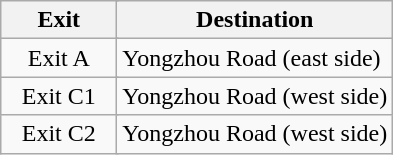<table class="wikitable">
<tr>
<th style="width:70px" colspan="2">Exit</th>
<th>Destination</th>
</tr>
<tr>
<td align="center" colspan="2">Exit A</td>
<td>Yongzhou Road (east side)</td>
</tr>
<tr>
<td align="center" colspan="2">Exit C1</td>
<td>Yongzhou Road (west side)</td>
</tr>
<tr>
<td align="center" colspan="2">Exit C2</td>
<td>Yongzhou Road (west side)</td>
</tr>
</table>
